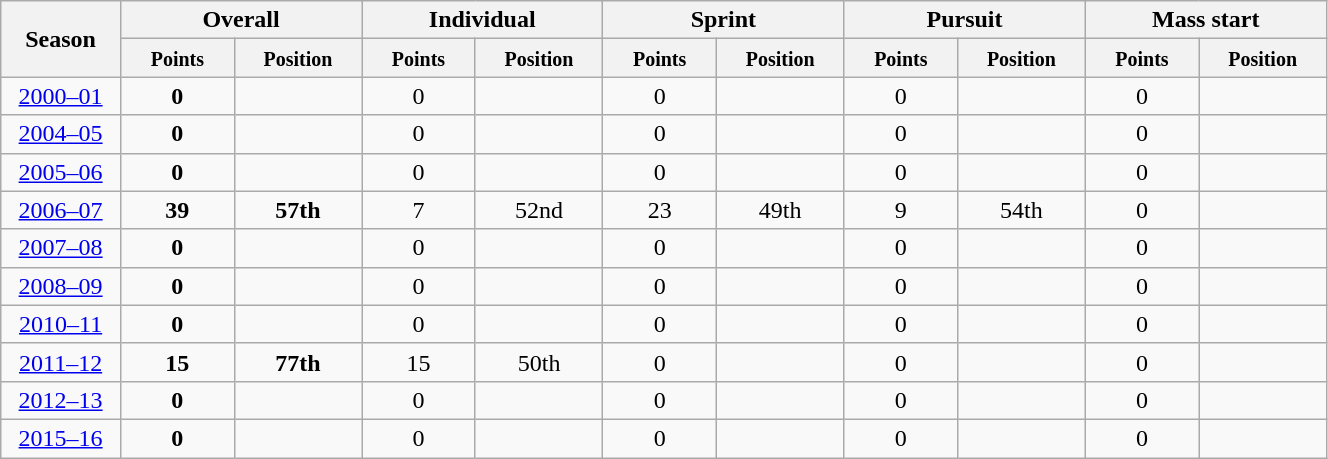<table class="wikitable" style="text-align:center;" width="70%">
<tr class="hintergrundfarbe5">
<th rowspan="2" style="width:4%;">Season</th>
<th colspan="2">Overall</th>
<th colspan="2">Individual</th>
<th colspan="2">Sprint</th>
<th colspan="2">Pursuit</th>
<th colspan="2">Mass start</th>
</tr>
<tr class="hintergrundfarbe5">
<th style="width:5%;"><small>Points</small></th>
<th style="width:5%;"><small>Position</small></th>
<th style="width:5%;"><small>Points</small></th>
<th style="width:5%;"><small>Position</small></th>
<th style="width:5%;"><small>Points</small></th>
<th style="width:5%;"><small>Position</small></th>
<th style="width:5%;"><small>Points</small></th>
<th style="width:5%;"><small>Position</small></th>
<th style="width:5%;"><small>Points</small></th>
<th style="width:5%;"><small>Position</small></th>
</tr>
<tr>
<td><a href='#'>2000–01</a></td>
<td><strong>0</strong></td>
<td></td>
<td>0</td>
<td></td>
<td>0</td>
<td></td>
<td>0</td>
<td></td>
<td>0</td>
<td></td>
</tr>
<tr>
<td><a href='#'>2004–05</a></td>
<td><strong>0</strong></td>
<td></td>
<td>0</td>
<td></td>
<td>0</td>
<td></td>
<td>0</td>
<td></td>
<td>0</td>
<td></td>
</tr>
<tr>
<td><a href='#'>2005–06</a></td>
<td><strong>0</strong></td>
<td></td>
<td>0</td>
<td></td>
<td>0</td>
<td></td>
<td>0</td>
<td></td>
<td>0</td>
<td></td>
</tr>
<tr>
<td><a href='#'>2006–07</a></td>
<td><strong>39</strong></td>
<td><strong>57th</strong></td>
<td>7</td>
<td>52nd</td>
<td>23</td>
<td>49th</td>
<td>9</td>
<td>54th</td>
<td>0</td>
<td></td>
</tr>
<tr>
<td><a href='#'>2007–08</a></td>
<td><strong>0</strong></td>
<td></td>
<td>0</td>
<td></td>
<td>0</td>
<td></td>
<td>0</td>
<td></td>
<td>0</td>
<td></td>
</tr>
<tr>
<td><a href='#'>2008–09</a></td>
<td><strong>0</strong></td>
<td></td>
<td>0</td>
<td></td>
<td>0</td>
<td></td>
<td>0</td>
<td></td>
<td>0</td>
<td></td>
</tr>
<tr>
<td><a href='#'>2010–11</a></td>
<td><strong>0</strong></td>
<td></td>
<td>0</td>
<td></td>
<td>0</td>
<td></td>
<td>0</td>
<td></td>
<td>0</td>
<td></td>
</tr>
<tr>
<td><a href='#'>2011–12</a></td>
<td><strong>15</strong></td>
<td><strong>77th</strong></td>
<td>15</td>
<td>50th</td>
<td>0</td>
<td></td>
<td>0</td>
<td></td>
<td>0</td>
<td></td>
</tr>
<tr>
<td><a href='#'>2012–13</a></td>
<td><strong>0</strong></td>
<td></td>
<td>0</td>
<td></td>
<td>0</td>
<td></td>
<td>0</td>
<td></td>
<td>0</td>
<td></td>
</tr>
<tr>
<td><a href='#'>2015–16</a></td>
<td><strong>0</strong></td>
<td></td>
<td>0</td>
<td></td>
<td>0</td>
<td></td>
<td>0</td>
<td></td>
<td>0</td>
<td></td>
</tr>
</table>
